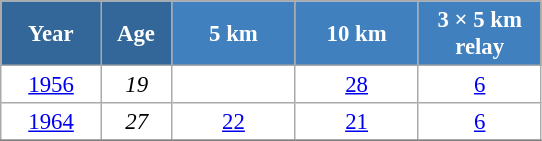<table class="wikitable" style="font-size:95%; text-align:center; border:grey solid 1px; border-collapse:collapse; background:#ffffff;">
<tr>
<th style="background-color:#369; color:white; width:60px;"> Year </th>
<th style="background-color:#369; color:white; width:40px;"> Age </th>
<th style="background-color:#4180be; color:white; width:75px;"> 5 km </th>
<th style="background-color:#4180be; color:white; width:75px;"> 10 km </th>
<th style="background-color:#4180be; color:white; width:75px;"> 3 × 5 km <br> relay </th>
</tr>
<tr>
<td><a href='#'>1956</a></td>
<td><em>19</em></td>
<td></td>
<td><a href='#'>28</a></td>
<td><a href='#'>6</a></td>
</tr>
<tr>
<td><a href='#'>1964</a></td>
<td><em>27</em></td>
<td><a href='#'>22</a></td>
<td><a href='#'>21</a></td>
<td><a href='#'>6</a></td>
</tr>
<tr>
</tr>
</table>
